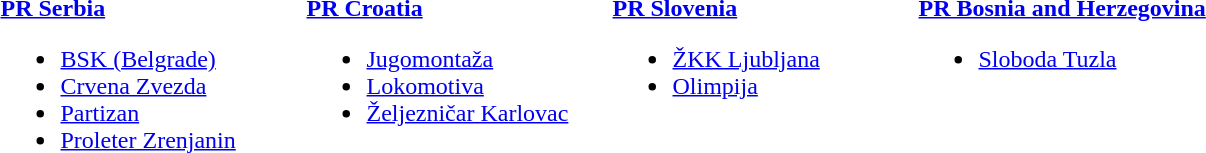<table>
<tr>
<td style="width:200px; vertical-align:top;"><strong> <a href='#'>PR Serbia</a></strong><br><ul><li><a href='#'>BSK (Belgrade)</a></li><li><a href='#'>Crvena Zvezda</a></li><li><a href='#'>Partizan</a></li><li><a href='#'>Proleter Zrenjanin</a></li></ul></td>
<td style="width:200px; vertical-align:top;"><strong> <a href='#'>PR Croatia</a></strong><br><ul><li><a href='#'>Jugomontaža</a></li><li><a href='#'>Lokomotiva</a></li><li><a href='#'>Željezničar Karlovac</a></li></ul></td>
<td style="width:200px; vertical-align:top;"><strong> <a href='#'>PR Slovenia</a></strong><br><ul><li><a href='#'>ŽKK Ljubljana</a></li><li><a href='#'>Olimpija</a></li></ul></td>
<td style="width:200px; vertical-align:top;"><strong> <a href='#'>PR Bosnia and Herzegovina</a></strong><br><ul><li><a href='#'>Sloboda Tuzla</a></li></ul></td>
</tr>
</table>
